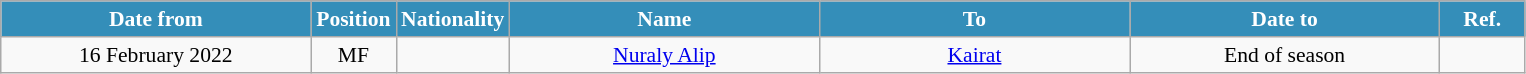<table class="wikitable" style="text-align:center; font-size:90%; ">
<tr>
<th style="background:#348EB9; color:white; width:200px;">Date from</th>
<th style="background:#348EB9; color:white; width:50px;">Position</th>
<th style="background:#348EB9; color:white; width:50px;">Nationality</th>
<th style="background:#348EB9; color:white; width:200px;">Name</th>
<th style="background:#348EB9; color:white; width:200px;">To</th>
<th style="background:#348EB9; color:white; width:200px;">Date to</th>
<th style="background:#348EB9; color:white; width:50px;">Ref.</th>
</tr>
<tr>
<td>16 February 2022</td>
<td>MF</td>
<td></td>
<td><a href='#'>Nuraly Alip</a></td>
<td><a href='#'>Kairat</a></td>
<td>End of season</td>
<td></td>
</tr>
</table>
